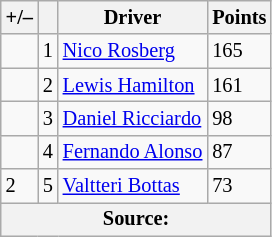<table class="wikitable" style="font-size: 85%;">
<tr>
<th scope="col">+/–</th>
<th scope="col"></th>
<th scope="col">Driver</th>
<th scope="col">Points</th>
</tr>
<tr>
<td align="left"></td>
<td align="center">1</td>
<td> <a href='#'>Nico Rosberg</a></td>
<td>165</td>
</tr>
<tr>
<td align="left"></td>
<td align="center">2</td>
<td> <a href='#'>Lewis Hamilton</a></td>
<td>161</td>
</tr>
<tr>
<td align="left"></td>
<td align="center">3</td>
<td> <a href='#'>Daniel Ricciardo</a></td>
<td>98</td>
</tr>
<tr>
<td align="left"></td>
<td align="center">4</td>
<td> <a href='#'>Fernando Alonso</a></td>
<td>87</td>
</tr>
<tr>
<td align="left"> 2</td>
<td align="center">5</td>
<td> <a href='#'>Valtteri Bottas</a></td>
<td>73</td>
</tr>
<tr>
<th colspan=4>Source:</th>
</tr>
</table>
